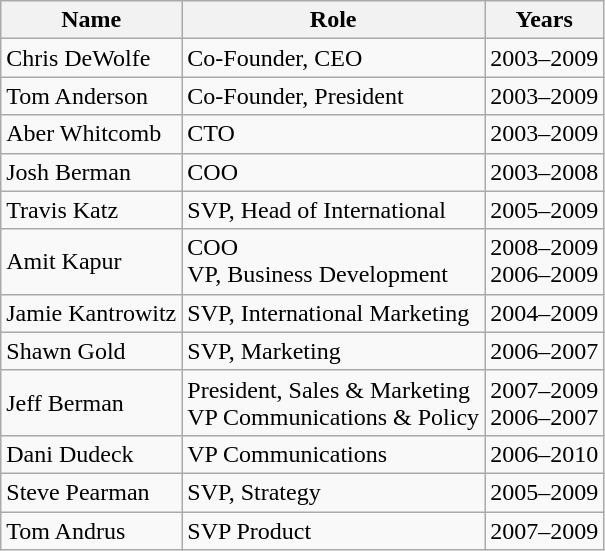<table class="wikitable">
<tr>
<th>Name</th>
<th>Role</th>
<th>Years</th>
</tr>
<tr>
<td>Chris DeWolfe</td>
<td>Co-Founder, CEO</td>
<td>2003–2009</td>
</tr>
<tr>
<td>Tom Anderson</td>
<td>Co-Founder, President</td>
<td>2003–2009</td>
</tr>
<tr>
<td>Aber Whitcomb</td>
<td>CTO</td>
<td>2003–2009</td>
</tr>
<tr>
<td>Josh Berman</td>
<td>COO</td>
<td>2003–2008</td>
</tr>
<tr>
<td>Travis Katz</td>
<td>SVP, Head of International</td>
<td>2005–2009</td>
</tr>
<tr>
<td>Amit Kapur</td>
<td>COO<br>VP, Business Development</td>
<td>2008–2009<br>2006–2009</td>
</tr>
<tr>
<td>Jamie Kantrowitz</td>
<td>SVP, International Marketing</td>
<td>2004–2009</td>
</tr>
<tr>
<td>Shawn Gold</td>
<td>SVP, Marketing</td>
<td>2006–2007</td>
</tr>
<tr>
<td>Jeff Berman</td>
<td>President, Sales & Marketing<br>VP Communications & Policy</td>
<td>2007–2009<br>2006–2007</td>
</tr>
<tr>
<td>Dani Dudeck</td>
<td>VP Communications</td>
<td>2006–2010</td>
</tr>
<tr>
<td>Steve Pearman</td>
<td>SVP, Strategy</td>
<td>2005–2009</td>
</tr>
<tr>
<td>Tom Andrus</td>
<td>SVP Product</td>
<td>2007–2009</td>
</tr>
</table>
